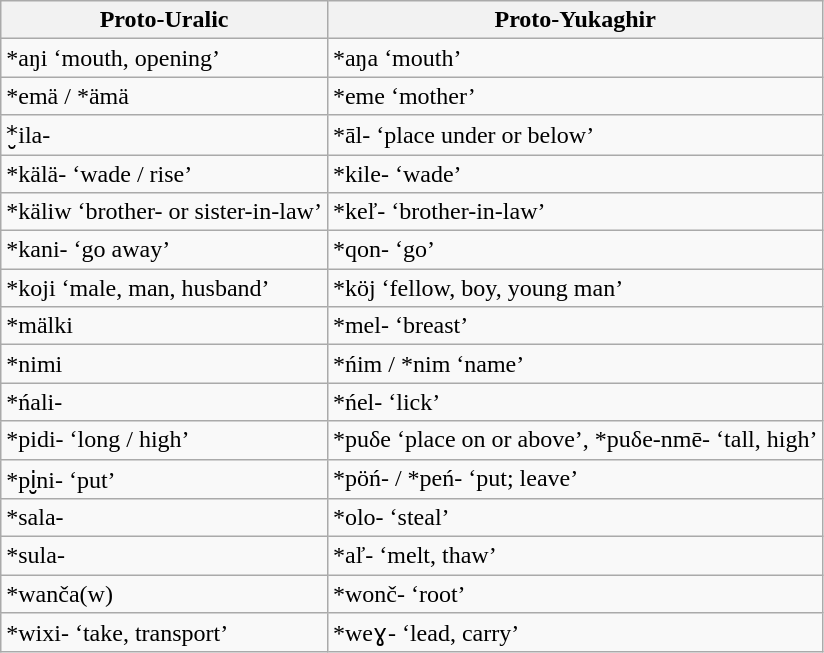<table class="wikitable sortable">
<tr>
<th>Proto-Uralic</th>
<th>Proto-Yukaghir</th>
</tr>
<tr>
<td>*aŋi ‘mouth, opening’</td>
<td>*aŋa ‘mouth’</td>
</tr>
<tr>
<td>*emä / *ämä</td>
<td>*eme ‘mother’</td>
</tr>
<tr>
<td>*̮ila-</td>
<td>*āl- ‘place under or below’</td>
</tr>
<tr>
<td>*kälä- ‘wade / rise’</td>
<td>*kile- ‘wade’</td>
</tr>
<tr>
<td>*käliw ‘brother- or sister-in-law’</td>
<td>*keľ- ‘brother-in-law’</td>
</tr>
<tr>
<td>*kani- ‘go away’</td>
<td>*qon- ‘go’</td>
</tr>
<tr>
<td>*koji ‘male, man, husband’</td>
<td>*köj ‘fellow, boy, young man’</td>
</tr>
<tr>
<td>*mälki</td>
<td>*mel- ‘breast’</td>
</tr>
<tr>
<td>*nimi</td>
<td>*ńim / *nim ‘name’</td>
</tr>
<tr>
<td>*ńali-</td>
<td>*ńel- ‘lick’</td>
</tr>
<tr>
<td>*pidi- ‘long / high’</td>
<td>*puδe ‘place on or above’, *puδe-nmē- ‘tall, high’</td>
</tr>
<tr>
<td>*pi̮ni- ‘put’</td>
<td>*pöń- / *peń- ‘put; leave’</td>
</tr>
<tr>
<td>*sala-</td>
<td>*olo- ‘steal’</td>
</tr>
<tr>
<td>*sula-</td>
<td>*aľ- ‘melt, thaw’</td>
</tr>
<tr>
<td>*wanča(w)</td>
<td>*wonč- ‘root’</td>
</tr>
<tr>
<td>*wixi- ‘take, transport’</td>
<td>*weɣ- ‘lead, carry’</td>
</tr>
</table>
